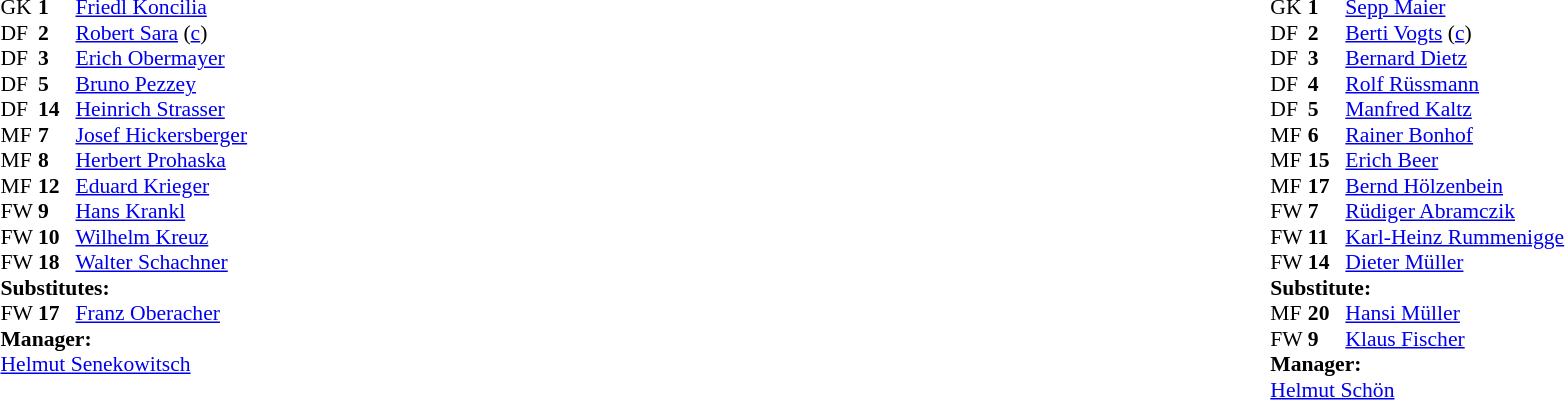<table width="100%">
<tr>
<td valign="top" width="50%"><br><table style="font-size: 90%" cellspacing="0" cellpadding="0">
<tr>
<th width="25"></th>
<th width="25"></th>
</tr>
<tr>
<td>GK</td>
<td><strong>1</strong></td>
<td><a href='#'>Friedl Koncilia</a></td>
</tr>
<tr>
<td>DF</td>
<td><strong>2</strong></td>
<td><a href='#'>Robert Sara</a> (<a href='#'>c</a>)</td>
<td></td>
</tr>
<tr>
<td>DF</td>
<td><strong>3</strong></td>
<td><a href='#'>Erich Obermayer</a></td>
</tr>
<tr>
<td>DF</td>
<td><strong>5</strong></td>
<td><a href='#'>Bruno Pezzey</a></td>
</tr>
<tr>
<td>DF</td>
<td><strong>14</strong></td>
<td><a href='#'>Heinrich Strasser</a></td>
</tr>
<tr>
<td>MF</td>
<td><strong>7</strong></td>
<td><a href='#'>Josef Hickersberger</a></td>
</tr>
<tr>
<td>MF</td>
<td><strong>8</strong></td>
<td><a href='#'>Herbert Prohaska</a></td>
<td></td>
</tr>
<tr>
<td>MF</td>
<td><strong>12</strong></td>
<td><a href='#'>Eduard Krieger</a></td>
</tr>
<tr>
<td>FW</td>
<td><strong>9</strong></td>
<td><a href='#'>Hans Krankl</a></td>
</tr>
<tr>
<td>FW</td>
<td><strong>10</strong></td>
<td><a href='#'>Wilhelm Kreuz</a></td>
</tr>
<tr>
<td>FW</td>
<td><strong>18</strong></td>
<td><a href='#'>Walter Schachner</a></td>
<td></td>
<td></td>
</tr>
<tr>
<td colspan=3><strong>Substitutes:</strong></td>
</tr>
<tr>
<td>FW</td>
<td><strong>17</strong></td>
<td><a href='#'>Franz Oberacher</a></td>
<td></td>
<td></td>
</tr>
<tr>
<td colspan=4><strong>Manager:</strong></td>
</tr>
<tr>
<td colspan="4"><a href='#'>Helmut Senekowitsch</a></td>
</tr>
</table>
</td>
<td valign="top" width="50%"><br><table style="font-size: 90%" cellspacing="0" cellpadding="0" align="center">
<tr>
<th width=25></th>
<th width=25></th>
</tr>
<tr>
<td>GK</td>
<td><strong>1</strong></td>
<td><a href='#'>Sepp Maier</a></td>
</tr>
<tr>
<td>DF</td>
<td><strong>2</strong></td>
<td><a href='#'>Berti Vogts</a> (<a href='#'>c</a>)</td>
</tr>
<tr>
<td>DF</td>
<td><strong>3</strong></td>
<td><a href='#'>Bernard Dietz</a></td>
</tr>
<tr>
<td>DF</td>
<td><strong>4</strong></td>
<td><a href='#'>Rolf Rüssmann</a></td>
</tr>
<tr>
<td>DF</td>
<td><strong>5</strong></td>
<td><a href='#'>Manfred Kaltz</a></td>
</tr>
<tr>
<td>MF</td>
<td><strong>6</strong></td>
<td><a href='#'>Rainer Bonhof</a></td>
</tr>
<tr>
<td>MF</td>
<td><strong>15</strong></td>
<td><a href='#'>Erich Beer</a></td>
<td></td>
<td></td>
</tr>
<tr>
<td>MF</td>
<td><strong>17</strong></td>
<td><a href='#'>Bernd Hölzenbein</a></td>
</tr>
<tr>
<td>FW</td>
<td><strong>7</strong></td>
<td><a href='#'>Rüdiger Abramczik</a></td>
<td></td>
</tr>
<tr>
<td>FW</td>
<td><strong>11</strong></td>
<td><a href='#'>Karl-Heinz Rummenigge</a></td>
</tr>
<tr>
<td>FW</td>
<td><strong>14</strong></td>
<td><a href='#'>Dieter Müller</a></td>
<td></td>
<td></td>
</tr>
<tr>
<td colspan=4><strong>Substitute:</strong></td>
</tr>
<tr>
<td>MF</td>
<td><strong>20</strong></td>
<td><a href='#'>Hansi Müller</a></td>
<td></td>
<td></td>
</tr>
<tr>
<td>FW</td>
<td><strong>9</strong></td>
<td><a href='#'>Klaus Fischer</a></td>
<td></td>
<td></td>
</tr>
<tr>
<td colspan=4><strong>Manager:</strong></td>
</tr>
<tr>
<td colspan="4"><a href='#'>Helmut Schön</a></td>
</tr>
</table>
</td>
</tr>
</table>
